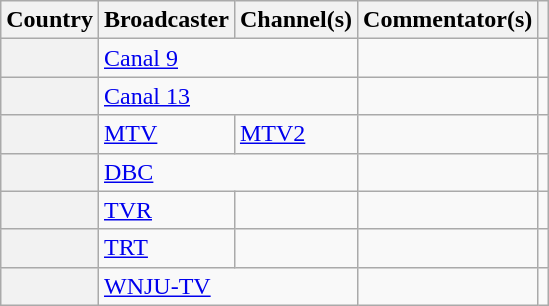<table class="wikitable plainrowheaders">
<tr>
<th scope="col">Country</th>
<th scope="col">Broadcaster</th>
<th scope="col">Channel(s)</th>
<th scope="col">Commentator(s)</th>
<th scope="col"></th>
</tr>
<tr>
<th scope="rowgroup"></th>
<td colspan="2"><a href='#'>Canal 9</a></td>
<td></td>
<td style="text-align:center"></td>
</tr>
<tr>
<th scope="row"></th>
<td colspan="2"><a href='#'>Canal 13</a></td>
<td></td>
<td style="text-align:center"></td>
</tr>
<tr>
<th scope="row"></th>
<td><a href='#'>MTV</a></td>
<td><a href='#'>MTV2</a></td>
<td></td>
<td style="text-align:center"></td>
</tr>
<tr>
<th scope="row"></th>
<td colspan="2"><a href='#'>DBC</a></td>
<td></td>
<td style="text-align:center"></td>
</tr>
<tr>
<th scope="row"></th>
<td><a href='#'>TVR</a></td>
<td></td>
<td></td>
<td style="text-align:center"></td>
</tr>
<tr>
<th scope="row"></th>
<td><a href='#'>TRT</a></td>
<td></td>
<td></td>
<td style="text-align:center"></td>
</tr>
<tr>
<th scope="rowgroup"></th>
<td colspan="2"><a href='#'>WNJU-TV</a></td>
<td></td>
<td style="text-align:center"></td>
</tr>
</table>
